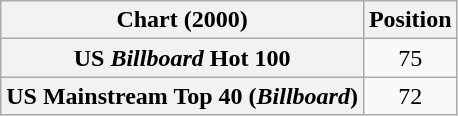<table class="wikitable plainrowheaders" style="text-align:center">
<tr>
<th>Chart (2000)</th>
<th>Position</th>
</tr>
<tr>
<th scope="row">US <em>Billboard</em> Hot 100</th>
<td>75</td>
</tr>
<tr>
<th scope="row">US Mainstream Top 40 (<em>Billboard</em>)</th>
<td>72</td>
</tr>
</table>
